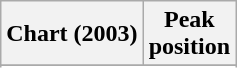<table class="wikitable sortable plainrowheaders" style="text-align:center;">
<tr>
<th scope="col">Chart (2003)</th>
<th scope="col">Peak<br>position</th>
</tr>
<tr>
</tr>
<tr>
</tr>
<tr>
</tr>
</table>
